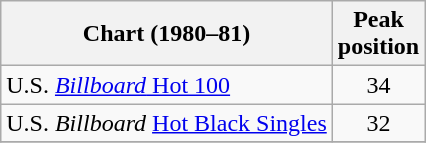<table class="wikitable sortable">
<tr>
<th>Chart (1980–81)</th>
<th>Peak<br>position</th>
</tr>
<tr>
<td>U.S. <a href='#'><em>Billboard</em> Hot 100</a></td>
<td align="center">34</td>
</tr>
<tr>
<td>U.S. <em>Billboard</em> <a href='#'>Hot Black Singles</a></td>
<td align="center">32</td>
</tr>
<tr>
</tr>
</table>
